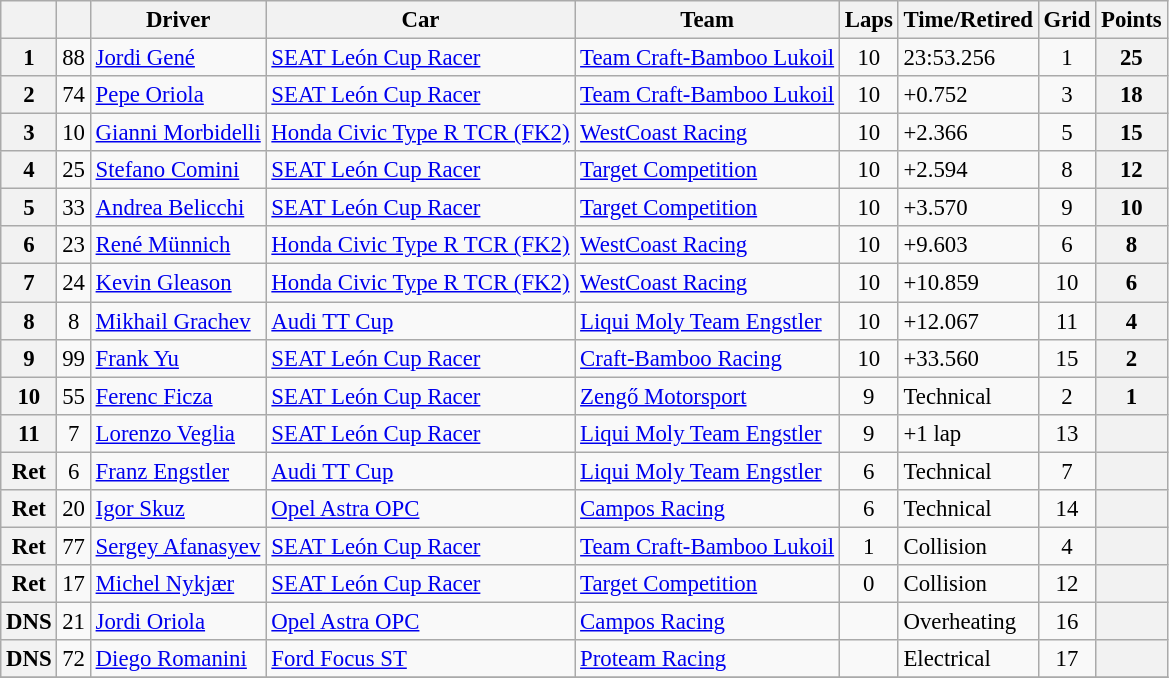<table class="wikitable sortable" style="font-size:95%">
<tr>
<th></th>
<th></th>
<th>Driver</th>
<th>Car</th>
<th>Team</th>
<th>Laps</th>
<th>Time/Retired</th>
<th>Grid</th>
<th>Points</th>
</tr>
<tr>
<th>1</th>
<td align=center>88</td>
<td> <a href='#'>Jordi Gené</a></td>
<td><a href='#'>SEAT León Cup Racer</a></td>
<td> <a href='#'>Team Craft-Bamboo Lukoil</a></td>
<td align=center>10</td>
<td>23:53.256</td>
<td align=center>1</td>
<th>25</th>
</tr>
<tr>
<th>2</th>
<td align=center>74</td>
<td> <a href='#'>Pepe Oriola</a></td>
<td><a href='#'>SEAT León Cup Racer</a></td>
<td> <a href='#'>Team Craft-Bamboo Lukoil</a></td>
<td align=center>10</td>
<td>+0.752</td>
<td align=center>3</td>
<th>18</th>
</tr>
<tr>
<th>3</th>
<td align=center>10</td>
<td> <a href='#'>Gianni Morbidelli</a></td>
<td><a href='#'>Honda Civic Type R TCR (FK2)</a></td>
<td> <a href='#'>WestCoast Racing</a></td>
<td align=center>10</td>
<td>+2.366</td>
<td align=center>5</td>
<th>15</th>
</tr>
<tr>
<th>4</th>
<td align=center>25</td>
<td> <a href='#'>Stefano Comini</a></td>
<td><a href='#'>SEAT León Cup Racer</a></td>
<td> <a href='#'>Target Competition</a></td>
<td align=center>10</td>
<td>+2.594</td>
<td align=center>8</td>
<th>12</th>
</tr>
<tr>
<th>5</th>
<td align=center>33</td>
<td> <a href='#'>Andrea Belicchi</a></td>
<td><a href='#'>SEAT León Cup Racer</a></td>
<td> <a href='#'>Target Competition</a></td>
<td align=center>10</td>
<td>+3.570</td>
<td align=center>9</td>
<th>10</th>
</tr>
<tr>
<th>6</th>
<td align=center>23</td>
<td> <a href='#'>René Münnich</a></td>
<td><a href='#'>Honda Civic Type R TCR (FK2)</a></td>
<td> <a href='#'>WestCoast Racing</a></td>
<td align=center>10</td>
<td>+9.603</td>
<td align=center>6</td>
<th>8</th>
</tr>
<tr>
<th>7</th>
<td align=center>24</td>
<td> <a href='#'>Kevin Gleason</a></td>
<td><a href='#'>Honda Civic Type R TCR (FK2)</a></td>
<td> <a href='#'>WestCoast Racing</a></td>
<td align=center>10</td>
<td>+10.859</td>
<td align=center>10</td>
<th>6</th>
</tr>
<tr>
<th>8</th>
<td align=center>8</td>
<td> <a href='#'>Mikhail Grachev</a></td>
<td><a href='#'>Audi TT Cup</a></td>
<td> <a href='#'>Liqui Moly Team Engstler</a></td>
<td align=center>10</td>
<td>+12.067</td>
<td align=center>11</td>
<th>4</th>
</tr>
<tr>
<th>9</th>
<td align=center>99</td>
<td> <a href='#'>Frank Yu</a></td>
<td><a href='#'>SEAT León Cup Racer</a></td>
<td> <a href='#'>Craft-Bamboo Racing</a></td>
<td align=center>10</td>
<td>+33.560</td>
<td align=center>15</td>
<th>2</th>
</tr>
<tr>
<th>10</th>
<td align=center>55</td>
<td> <a href='#'>Ferenc Ficza</a></td>
<td><a href='#'>SEAT León Cup Racer</a></td>
<td> <a href='#'>Zengő Motorsport</a></td>
<td align=center>9</td>
<td>Technical</td>
<td align=center>2</td>
<th>1</th>
</tr>
<tr>
<th>11</th>
<td align=center>7</td>
<td> <a href='#'>Lorenzo Veglia</a></td>
<td><a href='#'>SEAT León Cup Racer</a></td>
<td> <a href='#'>Liqui Moly Team Engstler</a></td>
<td align=center>9</td>
<td>+1 lap</td>
<td align=center>13</td>
<th></th>
</tr>
<tr>
<th>Ret</th>
<td align=center>6</td>
<td> <a href='#'>Franz Engstler</a></td>
<td><a href='#'>Audi TT Cup</a></td>
<td> <a href='#'>Liqui Moly Team Engstler</a></td>
<td align=center>6</td>
<td>Technical</td>
<td align=center>7</td>
<th></th>
</tr>
<tr>
<th>Ret</th>
<td align=center>20</td>
<td> <a href='#'>Igor Skuz</a></td>
<td><a href='#'>Opel Astra OPC</a></td>
<td> <a href='#'>Campos Racing</a></td>
<td align=center>6</td>
<td>Technical</td>
<td align=center>14</td>
<th></th>
</tr>
<tr>
<th>Ret</th>
<td align=center>77</td>
<td> <a href='#'>Sergey Afanasyev</a></td>
<td><a href='#'>SEAT León Cup Racer</a></td>
<td> <a href='#'>Team Craft-Bamboo Lukoil</a></td>
<td align=center>1</td>
<td>Collision</td>
<td align=center>4</td>
<th></th>
</tr>
<tr>
<th>Ret</th>
<td align=center>17</td>
<td> <a href='#'>Michel Nykjær</a></td>
<td><a href='#'>SEAT León Cup Racer</a></td>
<td> <a href='#'>Target Competition</a></td>
<td align=center>0</td>
<td>Collision</td>
<td align=center>12</td>
<th></th>
</tr>
<tr>
<th>DNS</th>
<td align=center>21</td>
<td> <a href='#'>Jordi Oriola</a></td>
<td><a href='#'>Opel Astra OPC</a></td>
<td> <a href='#'>Campos Racing</a></td>
<td align=center></td>
<td>Overheating</td>
<td align=center>16</td>
<th></th>
</tr>
<tr>
<th>DNS</th>
<td align=center>72</td>
<td> <a href='#'>Diego Romanini</a></td>
<td><a href='#'>Ford Focus ST</a></td>
<td> <a href='#'>Proteam Racing</a></td>
<td align=center></td>
<td>Electrical</td>
<td align=center>17</td>
<th></th>
</tr>
<tr>
</tr>
</table>
